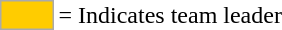<table>
<tr>
<td style="background-color:#FFCC00; border:1px solid #aaaaaa; width:2em;"></td>
<td>= Indicates team leader</td>
</tr>
</table>
